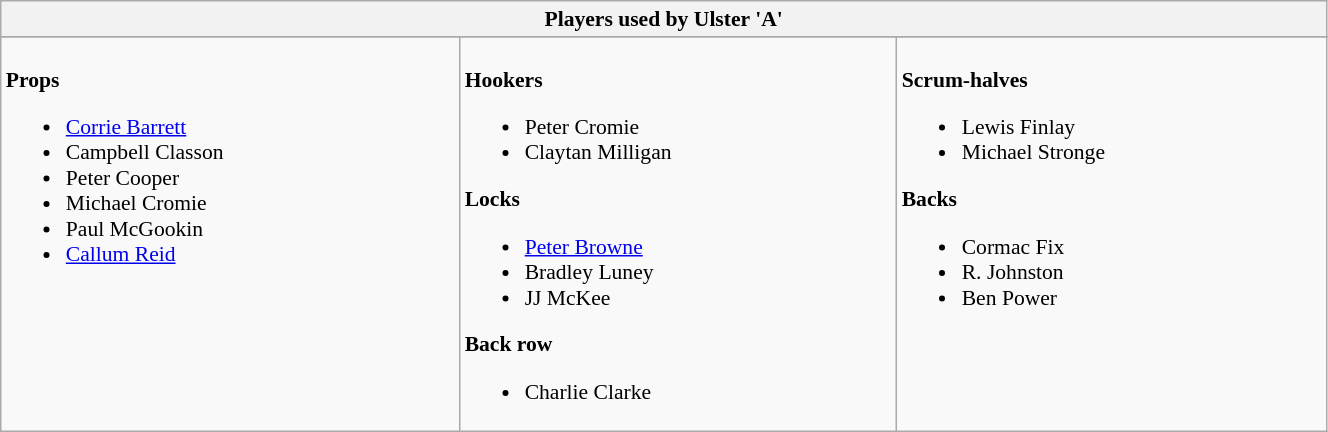<table class="wikitable" style="text-align:left; font-size:90%; width:70%">
<tr>
<th colspan="100%">Players used by Ulster 'A'</th>
</tr>
<tr>
</tr>
<tr valign="top">
<td><br><strong>Props</strong><ul><li> <a href='#'>Corrie Barrett</a></li><li> Campbell Classon</li><li> Peter Cooper</li><li> Michael Cromie</li><li> Paul McGookin</li><li> <a href='#'>Callum Reid</a></li></ul></td>
<td><br><strong>Hookers</strong><ul><li> Peter Cromie</li><li> Claytan Milligan</li></ul><strong>Locks</strong><ul><li> <a href='#'>Peter Browne</a></li><li> Bradley Luney</li><li> JJ McKee</li></ul><strong>Back row</strong><ul><li> Charlie Clarke</li></ul></td>
<td><br><strong>Scrum-halves</strong><ul><li> Lewis Finlay</li><li> Michael Stronge</li></ul><strong>Backs</strong><ul><li> Cormac Fix</li><li> R. Johnston</li><li> Ben Power</li></ul></td>
</tr>
</table>
